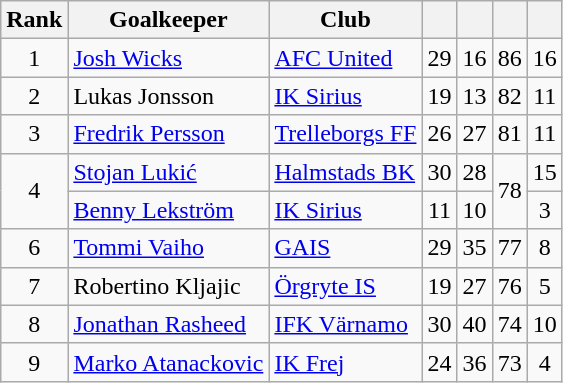<table class="wikitable sortable" style="text-align:center">
<tr>
<th>Rank</th>
<th>Goalkeeper</th>
<th>Club<br></th>
<th></th>
<th></th>
<th></th>
<th></th>
</tr>
<tr>
<td>1</td>
<td align="left"> <a href='#'>Josh Wicks</a></td>
<td align="left"><a href='#'>AFC United</a></td>
<td>29</td>
<td>16</td>
<td>86</td>
<td>16</td>
</tr>
<tr>
<td>2</td>
<td align="left"> Lukas Jonsson</td>
<td align="left"><a href='#'>IK Sirius</a></td>
<td>19</td>
<td>13</td>
<td>82</td>
<td>11</td>
</tr>
<tr>
<td>3</td>
<td align="left"> <a href='#'>Fredrik Persson</a></td>
<td align="left"><a href='#'>Trelleborgs FF</a></td>
<td>26</td>
<td>27</td>
<td>81</td>
<td>11</td>
</tr>
<tr>
<td rowspan="2">4</td>
<td align="left"> <a href='#'>Stojan Lukić</a></td>
<td align="left"><a href='#'>Halmstads BK</a></td>
<td>30</td>
<td>28</td>
<td rowspan="2">78</td>
<td>15</td>
</tr>
<tr>
<td align="left"> <a href='#'>Benny Lekström</a></td>
<td align="left"><a href='#'>IK Sirius</a></td>
<td>11</td>
<td>10</td>
<td>3</td>
</tr>
<tr>
<td>6</td>
<td align="left"> <a href='#'>Tommi Vaiho</a></td>
<td align="left"><a href='#'>GAIS</a></td>
<td>29</td>
<td>35</td>
<td>77</td>
<td>8</td>
</tr>
<tr>
<td>7</td>
<td align="left"> Robertino Kljajic</td>
<td align="left"><a href='#'>Örgryte IS</a></td>
<td>19</td>
<td>27</td>
<td>76</td>
<td>5</td>
</tr>
<tr>
<td>8</td>
<td align="left"> <a href='#'>Jonathan Rasheed</a></td>
<td align="left"><a href='#'>IFK Värnamo</a></td>
<td>30</td>
<td>40</td>
<td>74</td>
<td>10</td>
</tr>
<tr>
<td>9</td>
<td align="left"> <a href='#'>Marko Atanackovic</a></td>
<td align="left"><a href='#'>IK Frej</a></td>
<td>24</td>
<td>36</td>
<td>73</td>
<td>4</td>
</tr>
</table>
